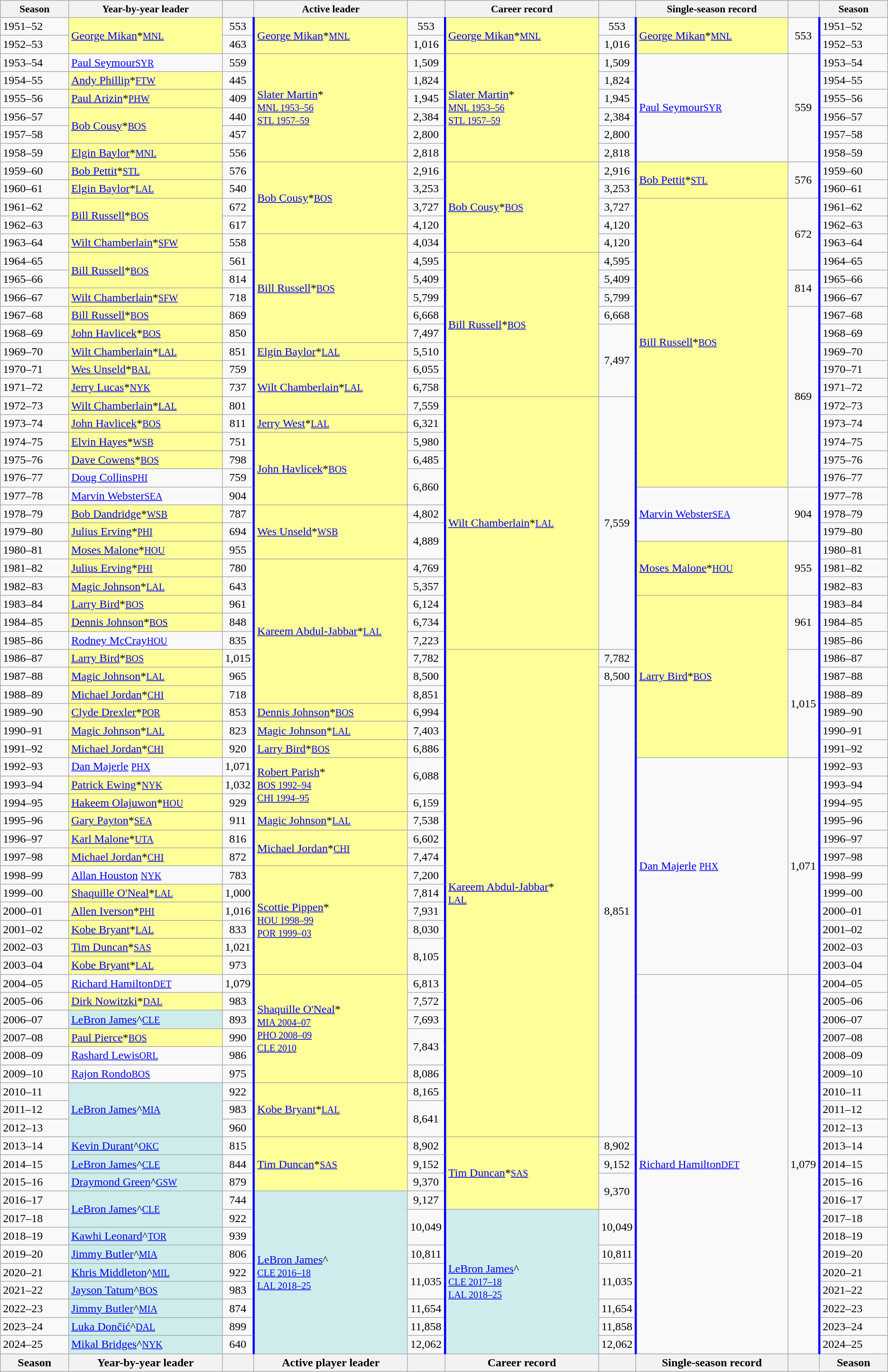<table class="wikitable">
<tr style="font-size:90%;">
<th width=8%>Season</th>
<th width=18%>Year-by-year leader</th>
<th></th>
<th width=18%>Active leader</th>
<th></th>
<th width=18%>Career record</th>
<th></th>
<th width=18%>Single-season record</th>
<th></th>
<th width=8%>Season</th>
</tr>
<tr>
<td>1951–52</td>
<td rowspan=2 bgcolor="#FFFF99"><a href='#'>George Mikan</a>*<small><a href='#'>MNL</a></small></td>
<td align=center style="border-right: solid blue">553</td>
<td rowspan=2 bgcolor="#FFFF99"><a href='#'>George Mikan</a>*<small><a href='#'>MNL</a></small></td>
<td align=center style="border-right: solid blue">553</td>
<td rowspan=2 bgcolor="#FFFF99"><a href='#'>George Mikan</a>*<small><a href='#'>MNL</a></small></td>
<td align=center style="border-right: solid blue">553</td>
<td rowspan=2 bgcolor="#FFFF99"><a href='#'>George Mikan</a>*<small><a href='#'>MNL</a></small></td>
<td rowspan=2 align=center style="border-right: solid blue">553</td>
<td>1951–52</td>
</tr>
<tr>
<td>1952–53</td>
<td align=center style="border-right: solid blue">463</td>
<td align=center style="border-right: solid blue">1,016</td>
<td align=center style="border-right: solid blue">1,016</td>
<td>1952–53</td>
</tr>
<tr>
<td>1953–54</td>
<td><a href='#'>Paul Seymour</a><small><a href='#'>SYR</a></small></td>
<td align=center style="border-right: solid blue">559</td>
<td rowspan=6 bgcolor="#FFFF99"><a href='#'>Slater Martin</a>*<br><small><a href='#'>MNL 1953–56</a></small><br><small><a href='#'>STL 1957–59</a></small></td>
<td align=center style="border-right: solid blue">1,509</td>
<td rowspan=6 bgcolor="#FFFF99"><a href='#'>Slater Martin</a>*<br><small><a href='#'>MNL 1953–56</a></small><br><small><a href='#'>STL 1957–59</a></small></td>
<td align=center style="border-right: solid blue">1,509</td>
<td rowspan=6><a href='#'>Paul Seymour</a><small><a href='#'>SYR</a></small></td>
<td rowspan=6 align=center style="border-right: solid blue">559</td>
<td>1953–54</td>
</tr>
<tr>
<td>1954–55</td>
<td bgcolor="#FFFF99"><a href='#'>Andy Phillip</a>*<small><a href='#'>FTW</a></small></td>
<td align=center style="border-right: solid blue">445</td>
<td align=center style="border-right: solid blue">1,824</td>
<td align=center style="border-right: solid blue">1,824</td>
<td>1954–55</td>
</tr>
<tr>
<td>1955–56</td>
<td bgcolor="#FFFF99"><a href='#'>Paul Arizin</a>*<small><a href='#'>PHW</a></small></td>
<td align=center style="border-right: solid blue">409</td>
<td align=center style="border-right: solid blue">1,945</td>
<td align=center style="border-right: solid blue">1,945</td>
<td>1955–56</td>
</tr>
<tr>
<td>1956–57</td>
<td rowspan=2 bgcolor="#FFFF99"><a href='#'>Bob Cousy</a>*<small><a href='#'>BOS</a></small></td>
<td align=center style="border-right: solid blue">440</td>
<td align=center style="border-right: solid blue">2,384</td>
<td align=center style="border-right: solid blue">2,384</td>
<td>1956–57</td>
</tr>
<tr>
<td>1957–58</td>
<td align=center style="border-right: solid blue">457</td>
<td align=center style="border-right: solid blue">2,800</td>
<td align=center style="border-right: solid blue">2,800</td>
<td>1957–58</td>
</tr>
<tr>
<td>1958–59</td>
<td bgcolor="#FFFF99"><a href='#'>Elgin Baylor</a>*<small><a href='#'>MNL</a></small></td>
<td align=center style="border-right: solid blue">556</td>
<td align=center style="border-right: solid blue">2,818</td>
<td align=center style="border-right: solid blue">2,818</td>
<td>1958–59</td>
</tr>
<tr>
<td>1959–60</td>
<td bgcolor="#FFFF99"><a href='#'>Bob Pettit</a>*<small><a href='#'>STL</a></small></td>
<td align=center style="border-right: solid blue">576</td>
<td rowspan=4 bgcolor="#FFFF99"><a href='#'>Bob Cousy</a>*<small><a href='#'>BOS</a></small></td>
<td align=center style="border-right: solid blue">2,916</td>
<td rowspan=5 bgcolor="#FFFF99"><a href='#'>Bob Cousy</a>*<small><a href='#'>BOS</a></small></td>
<td align=center style="border-right: solid blue">2,916</td>
<td rowspan=2 bgcolor="#FFFF99"><a href='#'>Bob Pettit</a>*<small><a href='#'>STL</a></small></td>
<td rowspan=2 align=center style="border-right: solid blue">576</td>
<td>1959–60</td>
</tr>
<tr>
<td>1960–61</td>
<td bgcolor="#FFFF99"><a href='#'>Elgin Baylor</a>*<small><a href='#'>LAL</a></small></td>
<td align=center style="border-right: solid blue">540</td>
<td align=center style="border-right: solid blue">3,253</td>
<td align=center style="border-right: solid blue">3,253</td>
<td>1960–61</td>
</tr>
<tr>
<td>1961–62</td>
<td rowspan=2 bgcolor="#FFFF99"><a href='#'>Bill Russell</a>*<small><a href='#'>BOS</a></small></td>
<td align=center style="border-right: solid blue">672</td>
<td align=center style="border-right: solid blue">3,727</td>
<td align=center style="border-right: solid blue">3,727</td>
<td rowspan=16 bgcolor="#FFFF99"><a href='#'>Bill Russell</a>*<small><a href='#'>BOS</a></small></td>
<td rowspan=4 align=center style="border-right: solid blue">672</td>
<td>1961–62</td>
</tr>
<tr>
<td>1962–63</td>
<td align=center style="border-right: solid blue">617</td>
<td align=center style="border-right: solid blue">4,120</td>
<td align=center style="border-right: solid blue">4,120</td>
<td>1962–63</td>
</tr>
<tr>
<td>1963–64</td>
<td bgcolor="#FFFF99"><a href='#'>Wilt Chamberlain</a>*<small><a href='#'>SFW</a></small></td>
<td align=center style="border-right: solid blue">558</td>
<td rowspan=6 bgcolor="#FFFF99"><a href='#'>Bill Russell</a>*<small><a href='#'>BOS</a></small></td>
<td align=center style="border-right: solid blue">4,034</td>
<td align=center style="border-right: solid blue">4,120</td>
<td>1963–64</td>
</tr>
<tr>
<td>1964–65</td>
<td rowspan=2 bgcolor="#FFFF99"><a href='#'>Bill Russell</a>*<small><a href='#'>BOS</a></small></td>
<td align=center style="border-right: solid blue">561</td>
<td align=center style="border-right: solid blue">4,595</td>
<td rowspan=8 bgcolor="#FFFF99"><a href='#'>Bill Russell</a>*<small><a href='#'>BOS</a></small></td>
<td align=center style="border-right: solid blue">4,595</td>
<td>1964–65</td>
</tr>
<tr>
<td>1965–66</td>
<td align=center style="border-right: solid blue">814</td>
<td align=center style="border-right: solid blue">5,409</td>
<td align=center style="border-right: solid blue">5,409</td>
<td rowspan=2 align=center style="border-right: solid blue">814</td>
<td>1965–66</td>
</tr>
<tr>
<td>1966–67</td>
<td bgcolor="#FFFF99"><a href='#'>Wilt Chamberlain</a>*<small><a href='#'>SFW</a></small></td>
<td align=center style="border-right: solid blue">718</td>
<td align=center style="border-right: solid blue">5,799</td>
<td align=center style="border-right: solid blue">5,799</td>
<td>1966–67</td>
</tr>
<tr>
<td>1967–68</td>
<td bgcolor="#FFFF99"><a href='#'>Bill Russell</a>*<small><a href='#'>BOS</a></small></td>
<td align=center style="border-right: solid blue">869</td>
<td align=center style="border-right: solid blue">6,668</td>
<td align=center style="border-right: solid blue">6,668</td>
<td rowspan=10 align=center style="border-right: solid blue">869</td>
<td>1967–68</td>
</tr>
<tr>
<td>1968–69</td>
<td bgcolor="#FFFF99"><a href='#'>John Havlicek</a>*<small><a href='#'>BOS</a></small></td>
<td align=center style="border-right: solid blue">850</td>
<td align=center style="border-right: solid blue">7,497</td>
<td rowspan=4 align=center style="border-right: solid blue">7,497</td>
<td>1968–69</td>
</tr>
<tr>
<td>1969–70</td>
<td bgcolor="#FFFF99"><a href='#'>Wilt Chamberlain</a>*<small><a href='#'>LAL</a></small></td>
<td align=center style="border-right: solid blue">851</td>
<td bgcolor="#FFFF99"><a href='#'>Elgin Baylor</a>*<small><a href='#'>LAL</a></small></td>
<td align=center style="border-right: solid blue">5,510</td>
<td>1969–70</td>
</tr>
<tr>
<td>1970–71</td>
<td bgcolor="#FFFF99"><a href='#'>Wes Unseld</a>*<small><a href='#'>BAL</a></small></td>
<td align=center style="border-right: solid blue">759</td>
<td rowspan=3 bgcolor="#FFFF99"><a href='#'>Wilt Chamberlain</a>*<small><a href='#'>LAL</a></small></td>
<td align=center style="border-right: solid blue">6,055</td>
<td>1970–71</td>
</tr>
<tr>
<td>1971–72</td>
<td bgcolor="#FFFF99"><a href='#'>Jerry Lucas</a>*<small><a href='#'>NYK</a></small></td>
<td align=center style="border-right: solid blue">737</td>
<td align=center style="border-right: solid blue">6,758</td>
<td>1971–72</td>
</tr>
<tr>
<td>1972–73</td>
<td bgcolor="#FFFF99"><a href='#'>Wilt Chamberlain</a>*<small><a href='#'>LAL</a></small></td>
<td align=center style="border-right: solid blue">801</td>
<td align=center style="border-right: solid blue">7,559</td>
<td rowspan=14 bgcolor="#FFFF99"><a href='#'>Wilt Chamberlain</a>*<small><a href='#'>LAL</a></small></td>
<td rowspan=14 align=center style="border-right: solid blue">7,559</td>
<td>1972–73</td>
</tr>
<tr>
<td>1973–74</td>
<td bgcolor="#FFFF99"><a href='#'>John Havlicek</a>*<small><a href='#'>BOS</a></small></td>
<td align=center style="border-right: solid blue">811</td>
<td bgcolor="#FFFF99"><a href='#'>Jerry West</a>*<small><a href='#'>LAL</a></small></td>
<td align=center style="border-right: solid blue">6,321</td>
<td>1973–74</td>
</tr>
<tr>
<td>1974–75</td>
<td bgcolor="#FFFF99"><a href='#'>Elvin Hayes</a>*<small><a href='#'>WSB</a></small></td>
<td align=center style="border-right: solid blue">751</td>
<td rowspan=4 bgcolor="#FFFF99"><a href='#'>John Havlicek</a>*<small><a href='#'>BOS</a></small></td>
<td align=center style="border-right: solid blue">5,980</td>
<td>1974–75</td>
</tr>
<tr>
<td>1975–76</td>
<td bgcolor="#FFFF99"><a href='#'>Dave Cowens</a>*<small><a href='#'>BOS</a></small></td>
<td align=center style="border-right: solid blue">798</td>
<td align=center style="border-right: solid blue">6,485</td>
<td>1975–76</td>
</tr>
<tr>
<td>1976–77</td>
<td><a href='#'>Doug Collins</a><small><a href='#'>PHI</a></small></td>
<td align=center style="border-right: solid blue">759</td>
<td rowspan=2 align=center style="border-right: solid blue">6,860</td>
<td>1976–77</td>
</tr>
<tr>
<td>1977–78</td>
<td><a href='#'>Marvin Webster</a><small><a href='#'>SEA</a></small></td>
<td align=center style="border-right: solid blue">904</td>
<td rowspan=3><a href='#'>Marvin Webster</a><small><a href='#'>SEA</a></small></td>
<td rowspan=3 align=center style="border-right: solid blue">904</td>
<td>1977–78</td>
</tr>
<tr>
<td>1978–79</td>
<td bgcolor="#FFFF99"><a href='#'>Bob Dandridge</a>*<small><a href='#'>WSB</a></small></td>
<td align=center style="border-right: solid blue">787</td>
<td rowspan=3 bgcolor="#FFFF99"><a href='#'>Wes Unseld</a>*<small><a href='#'>WSB</a></small></td>
<td align=center style="border-right: solid blue">4,802</td>
<td>1978–79</td>
</tr>
<tr>
<td>1979–80</td>
<td bgcolor="#FFFF99"><a href='#'>Julius Erving</a>*<small><a href='#'>PHI</a></small></td>
<td align=center style="border-right: solid blue">694</td>
<td rowspan=2 align=center style="border-right: solid blue">4,889</td>
<td>1979–80</td>
</tr>
<tr>
<td>1980–81</td>
<td bgcolor="#FFFF99"><a href='#'>Moses Malone</a>*<small><a href='#'>HOU</a></small></td>
<td align=center style="border-right: solid blue">955</td>
<td rowspan=3 bgcolor="#FFFF99"><a href='#'>Moses Malone</a>*<small><a href='#'>HOU</a></small></td>
<td rowspan=3 align=center style="border-right: solid blue">955</td>
<td>1980–81</td>
</tr>
<tr>
<td>1981–82</td>
<td bgcolor="#FFFF99"><a href='#'>Julius Erving</a>*<small><a href='#'>PHI</a></small></td>
<td align=center style="border-right: solid blue">780</td>
<td rowspan=8 bgcolor="#FFFF99"><a href='#'>Kareem Abdul-Jabbar</a>*<small><a href='#'>LAL</a></small></td>
<td align=center style="border-right: solid blue">4,769</td>
<td>1981–82</td>
</tr>
<tr>
<td>1982–83</td>
<td bgcolor="#FFFF99"><a href='#'>Magic Johnson</a>*<small><a href='#'>LAL</a></small></td>
<td align=center style="border-right: solid blue">643</td>
<td align=center style="border-right: solid blue">5,357</td>
<td>1982–83</td>
</tr>
<tr>
<td>1983–84</td>
<td bgcolor="#FFFF99"><a href='#'>Larry Bird</a>*<small><a href='#'>BOS</a></small></td>
<td align=center style="border-right: solid blue">961</td>
<td align=center style="border-right: solid blue">6,124</td>
<td rowspan=9 bgcolor="#FFFF99"><a href='#'>Larry Bird</a>*<small><a href='#'>BOS</a></small></td>
<td rowspan=3 align=center style="border-right: solid blue">961</td>
<td>1983–84</td>
</tr>
<tr>
<td>1984–85</td>
<td bgcolor="#FFFF99"><a href='#'>Dennis Johnson</a>*<small><a href='#'>BOS</a></small></td>
<td align=center style="border-right: solid blue">848</td>
<td align=center style="border-right: solid blue">6,734</td>
<td>1984–85</td>
</tr>
<tr>
<td>1985–86</td>
<td><a href='#'>Rodney McCray</a><small><a href='#'>HOU</a></small></td>
<td align=center style="border-right: solid blue">835</td>
<td align=center style="border-right: solid blue">7,223</td>
<td>1985–86</td>
</tr>
<tr>
<td>1986–87</td>
<td bgcolor="#FFFF99"><a href='#'>Larry Bird</a>*<small><a href='#'>BOS</a></small></td>
<td align=center style="border-right: solid blue">1,015</td>
<td align=center style="border-right: solid blue">7,782</td>
<td rowspan=27 bgcolor="#FFFF99"><a href='#'>Kareem Abdul-Jabbar</a>*<br><small><a href='#'>LAL</a></small></td>
<td align=center style="border-right: solid blue">7,782</td>
<td rowspan=6 align=center style="border-right: solid blue">1,015</td>
<td>1986–87</td>
</tr>
<tr>
<td>1987–88</td>
<td bgcolor="#FFFF99"><a href='#'>Magic Johnson</a>*<small><a href='#'>LAL</a></small></td>
<td align=center style="border-right: solid blue">965</td>
<td align=center style="border-right: solid blue">8,500</td>
<td align=center style="border-right: solid blue">8,500</td>
<td>1987–88</td>
</tr>
<tr>
<td>1988–89</td>
<td bgcolor="#FFFF99"><a href='#'>Michael Jordan</a>*<small><a href='#'>CHI</a></small></td>
<td align=center style="border-right: solid blue">718</td>
<td align=center style="border-right: solid blue">8,851</td>
<td rowspan=25 align=center style="border-right: solid blue">8,851</td>
<td>1988–89</td>
</tr>
<tr>
<td>1989–90</td>
<td bgcolor="#FFFF99"><a href='#'>Clyde Drexler</a>*<small><a href='#'>POR</a></small></td>
<td align=center style="border-right: solid blue">853</td>
<td bgcolor="#FFFF99"><a href='#'>Dennis Johnson</a>*<small><a href='#'>BOS</a></small></td>
<td align=center style="border-right: solid blue">6,994</td>
<td>1989–90</td>
</tr>
<tr>
<td>1990–91</td>
<td bgcolor="#FFFF99"><a href='#'>Magic Johnson</a>*<small><a href='#'>LAL</a></small></td>
<td align=center style="border-right: solid blue">823</td>
<td bgcolor="#FFFF99"><a href='#'>Magic Johnson</a>*<small><a href='#'>LAL</a></small></td>
<td align=center style="border-right: solid blue">7,403</td>
<td>1990–91</td>
</tr>
<tr>
<td>1991–92</td>
<td bgcolor="#FFFF99"><a href='#'>Michael Jordan</a>*<small><a href='#'>CHI</a></small></td>
<td align=center style="border-right: solid blue">920</td>
<td bgcolor="#FFFF99"><a href='#'>Larry Bird</a>*<small><a href='#'>BOS</a></small></td>
<td align=center style="border-right: solid blue">6,886</td>
<td>1991–92</td>
</tr>
<tr>
<td>1992–93</td>
<td><a href='#'>Dan Majerle</a> <small><a href='#'>PHX</a></small></td>
<td align=center style="border-right: solid blue">1,071</td>
<td rowspan=3 bgcolor="#FFFF99"><a href='#'>Robert Parish</a>*<br><small><a href='#'>BOS 1992–94</a></small><br><small><a href='#'>CHI 1994–95</a></small></td>
<td rowspan=2 align=center style="border-right: solid blue">6,088</td>
<td rowspan=12><a href='#'>Dan Majerle</a> <small><a href='#'>PHX</a></small></td>
<td rowspan=12 align=center style="border-right: solid blue">1,071</td>
<td>1992–93</td>
</tr>
<tr>
<td>1993–94</td>
<td bgcolor="#FFFF99"><a href='#'>Patrick Ewing</a>*<small><a href='#'>NYK</a></small></td>
<td align=center style="border-right: solid blue">1,032</td>
<td>1993–94</td>
</tr>
<tr>
<td>1994–95</td>
<td bgcolor="#FFFF99"><a href='#'>Hakeem Olajuwon</a>*<small><a href='#'>HOU</a></small></td>
<td align=center style="border-right: solid blue">929</td>
<td align=center style="border-right: solid blue">6,159</td>
<td>1994–95</td>
</tr>
<tr>
<td>1995–96</td>
<td bgcolor="#FFFF99"><a href='#'>Gary Payton</a>*<small><a href='#'>SEA</a></small></td>
<td align=center style="border-right: solid blue">911</td>
<td bgcolor="#FFFF99"><a href='#'>Magic Johnson</a>*<small><a href='#'>LAL</a></small></td>
<td align=center style="border-right: solid blue">7,538</td>
<td>1995–96</td>
</tr>
<tr>
<td>1996–97</td>
<td bgcolor="#FFFF99"><a href='#'>Karl Malone</a>*<small><a href='#'>UTA</a></small></td>
<td align=center style="border-right: solid blue">816</td>
<td rowspan=2 bgcolor="#FFFF99"><a href='#'>Michael Jordan</a>*<small><a href='#'>CHI</a></small></td>
<td align=center style="border-right: solid blue">6,602</td>
<td>1996–97</td>
</tr>
<tr>
<td>1997–98</td>
<td bgcolor="#FFFF99"><a href='#'>Michael Jordan</a>*<small><a href='#'>CHI</a></small></td>
<td align=center style="border-right: solid blue">872</td>
<td align=center style="border-right: solid blue">7,474</td>
<td>1997–98</td>
</tr>
<tr>
<td>1998–99</td>
<td><a href='#'>Allan Houston</a> <small><a href='#'>NYK</a></small></td>
<td align=center style="border-right: solid blue">783</td>
<td rowspan=6 bgcolor="#FFFF99"><a href='#'>Scottie Pippen</a>*<br><small><a href='#'>HOU 1998–99</a></small><br><small><a href='#'>POR 1999–03</a></small></td>
<td align=center style="border-right: solid blue">7,200</td>
<td>1998–99</td>
</tr>
<tr>
<td>1999–00</td>
<td bgcolor="#FFFF99"><a href='#'>Shaquille O'Neal</a>*<small><a href='#'>LAL</a></small></td>
<td align=center style="border-right: solid blue">1,000</td>
<td align=center style="border-right: solid blue">7,814</td>
<td>1999–00</td>
</tr>
<tr>
<td>2000–01</td>
<td bgcolor="#FFFF99"><a href='#'>Allen Iverson</a>*<small><a href='#'>PHI</a></small></td>
<td align=center style="border-right: solid blue">1,016</td>
<td align=center style="border-right: solid blue">7,931</td>
<td>2000–01</td>
</tr>
<tr>
<td>2001–02</td>
<td bgcolor="#FFFF99"><a href='#'>Kobe Bryant</a>*<small><a href='#'>LAL</a></small></td>
<td align=center style="border-right: solid blue">833</td>
<td align=center style="border-right: solid blue">8,030</td>
<td>2001–02</td>
</tr>
<tr>
<td>2002–03</td>
<td bgcolor="#FFFF99"><a href='#'>Tim Duncan</a>*<small><a href='#'>SAS</a></small></td>
<td align=center style="border-right: solid blue">1,021</td>
<td rowspan=2 align=center style="border-right: solid blue">8,105</td>
<td>2002–03</td>
</tr>
<tr>
<td>2003–04</td>
<td bgcolor="#FFFF99"><a href='#'>Kobe Bryant</a>*<small><a href='#'>LAL</a></small></td>
<td align=center style="border-right: solid blue">973</td>
<td>2003–04</td>
</tr>
<tr>
<td>2004–05</td>
<td><a href='#'>Richard Hamilton</a><small><a href='#'>DET</a></small></td>
<td align=center style="border-right: solid blue">1,079</td>
<td rowspan=6 bgcolor="#FFFF99"><a href='#'>Shaquille O'Neal</a>*<br><small><a href='#'>MIA 2004–07</a></small><br><small><a href='#'>PHO 2008–09</a></small><br><small><a href='#'>CLE 2010</a></small></td>
<td align=center style="border-right: solid blue">6,813</td>
<td rowspan=21><a href='#'>Richard Hamilton</a><small><a href='#'>DET</a></small></td>
<td rowspan=21 align=center style="border-right: solid blue">1,079</td>
<td>2004–05</td>
</tr>
<tr>
<td>2005–06</td>
<td bgcolor="#FFFF99"><a href='#'>Dirk Nowitzki</a>*<small><a href='#'>DAL</a></small></td>
<td align=center style="border-right: solid blue">983</td>
<td align=center style="border-right: solid blue">7,572</td>
<td>2005–06</td>
</tr>
<tr>
<td>2006–07</td>
<td bgcolor="#CFECEC"><a href='#'>LeBron James</a>^<small><a href='#'>CLE</a></small></td>
<td align=center style="border-right: solid blue">893</td>
<td align=center style="border-right: solid blue">7,693</td>
<td>2006–07</td>
</tr>
<tr>
<td>2007–08</td>
<td bgcolor="#FFFF99"><a href='#'>Paul Pierce</a>*<small><a href='#'>BOS</a></small></td>
<td align=center style="border-right: solid blue">990</td>
<td rowspan=2 align=center style="border-right: solid blue">7,843</td>
<td>2007–08</td>
</tr>
<tr>
<td>2008–09</td>
<td><a href='#'>Rashard Lewis</a><small><a href='#'>ORL</a></small></td>
<td align=center style="border-right: solid blue">986</td>
<td>2008–09</td>
</tr>
<tr>
<td>2009–10</td>
<td><a href='#'>Rajon Rondo</a><small><a href='#'>BOS</a></small></td>
<td align=center style="border-right: solid blue">975</td>
<td align=center style="border-right: solid blue">8,086</td>
<td>2009–10</td>
</tr>
<tr>
<td>2010–11</td>
<td rowspan=3 bgcolor="#CFECEC"><a href='#'>LeBron James</a>^<small><a href='#'>MIA</a></small></td>
<td align=center style="border-right: solid blue">922</td>
<td rowspan=3 bgcolor="#FFFF99"><a href='#'>Kobe Bryant</a>*<small><a href='#'>LAL</a></small></td>
<td align=center style="border-right: solid blue">8,165</td>
<td>2010–11</td>
</tr>
<tr>
<td>2011–12</td>
<td align=center style="border-right: solid blue">983</td>
<td rowspan=2 align=center style="border-right: solid blue">8,641</td>
<td>2011–12</td>
</tr>
<tr>
<td>2012–13</td>
<td align=center style="border-right: solid blue">960</td>
<td>2012–13</td>
</tr>
<tr>
<td>2013–14</td>
<td bgcolor="#CFECEC"><a href='#'>Kevin Durant</a>^<small><a href='#'>OKC</a></small></td>
<td align=center style="border-right: solid blue">815</td>
<td rowspan=3 bgcolor="#FFFF99"><a href='#'>Tim Duncan</a>*<small><a href='#'>SAS</a></small></td>
<td align=center style="border-right: solid blue">8,902</td>
<td rowspan=4 bgcolor="#FFFF99"><a href='#'>Tim Duncan</a>*<small><a href='#'>SAS</a></small></td>
<td align=center style="border-right: solid blue">8,902</td>
<td>2013–14</td>
</tr>
<tr>
<td>2014–15</td>
<td bgcolor="#CFECEC"><a href='#'>LeBron James</a>^<small><a href='#'>CLE</a></small></td>
<td align=center style="border-right: solid blue">844</td>
<td align=center style="border-right: solid blue">9,152</td>
<td align=center style="border-right: solid blue">9,152</td>
<td>2014–15</td>
</tr>
<tr>
<td>2015–16</td>
<td bgcolor="#CFECEC"><a href='#'>Draymond Green</a>^<small><a href='#'>GSW</a></small></td>
<td align=center style="border-right: solid blue">879</td>
<td align=center style="border-right: solid blue">9,370</td>
<td rowspan=2 align=center style="border-right: solid blue">9,370</td>
<td>2015–16</td>
</tr>
<tr>
<td>2016–17</td>
<td bgcolor="#CFECEC" rowspan=2><a href='#'>LeBron James</a>^<small><a href='#'>CLE</a></small></td>
<td align="center" style="border-right: solid blue">744</td>
<td bgcolor="#CFECEC" rowspan=9><a href='#'>LeBron James</a>^<br><small><a href='#'>CLE 2016–18</a></small><br><small><a href='#'>LAL 2018–25</a></small></td>
<td align=center style="border-right: solid blue">9,127</td>
<td>2016–17</td>
</tr>
<tr>
<td>2017–18</td>
<td align=center style="border-right: solid blue">922</td>
<td align=center style="border-right: solid blue" rowspan=2>10,049</td>
<td bgcolor="#CFECEC" rowspan=8><a href='#'>LeBron James</a>^<br><small><a href='#'>CLE 2017–18</a></small><br><small><a href='#'>LAL 2018–25</a></small></td>
<td align=center style="border-right: solid blue" rowspan=2>10,049</td>
<td>2017–18</td>
</tr>
<tr>
<td>2018–19</td>
<td bgcolor="#CFECEC"><a href='#'>Kawhi Leonard</a>^<small><a href='#'>TOR</a></small></td>
<td align="center" style="border-right: solid blue">939</td>
<td>2018–19</td>
</tr>
<tr>
<td>2019–20</td>
<td bgcolor="#CFECEC"><a href='#'>Jimmy Butler</a>^<small><a href='#'>MIA</a></small></td>
<td align="center" style="border-right: solid blue">806</td>
<td align=center style="border-right: solid blue">10,811</td>
<td align=center style="border-right: solid blue">10,811</td>
<td>2019–20</td>
</tr>
<tr>
<td>2020–21</td>
<td bgcolor="#CFECEC"><a href='#'>Khris Middleton</a>^<small><a href='#'>MIL</a></small></td>
<td align="center" style="border-right: solid blue">922</td>
<td align=center rowspan=2 style="border-right: solid blue">11,035</td>
<td align=center rowspan=2 style="border-right: solid blue">11,035</td>
<td>2020–21</td>
</tr>
<tr>
<td>2021–22</td>
<td bgcolor="#CFECEC"><a href='#'>Jayson Tatum</a>^<small><a href='#'>BOS</a></small></td>
<td align="center" style="border-right: solid blue">983</td>
<td>2021–22</td>
</tr>
<tr>
<td>2022–23</td>
<td bgcolor="#CFECEC"><a href='#'>Jimmy Butler</a>^<small><a href='#'>MIA</a></small></td>
<td align="center" style="border-right: solid blue">874</td>
<td align="center" style="border-right: solid blue">11,654</td>
<td align="center" style="border-right: solid blue">11,654</td>
<td>2022–23</td>
</tr>
<tr>
<td>2023–24</td>
<td bgcolor="#CFECEC"><a href='#'>Luka Dončić</a>^<small><a href='#'>DAL</a></small></td>
<td align="center" style="border-right: solid blue">899</td>
<td align="center" style="border-right: solid blue">11,858</td>
<td align="center" style="border-right: solid blue">11,858</td>
<td>2023–24</td>
</tr>
<tr>
<td>2024–25</td>
<td bgcolor="#CFECEC"><a href='#'>Mikal Bridges</a>^<small><a href='#'>NYK</a></small></td>
<td align="center" style="border-right: solid blue">640</td>
<td align="center" style="border-right: solid blue">12,062</td>
<td align="center" style="border-right: solid blue">12,062</td>
<td>2024–25</td>
</tr>
<tr>
<th>Season</th>
<th>Year-by-year leader</th>
<th></th>
<th>Active player leader</th>
<th></th>
<th>Career record</th>
<th></th>
<th>Single-season record</th>
<th></th>
<th>Season</th>
</tr>
</table>
